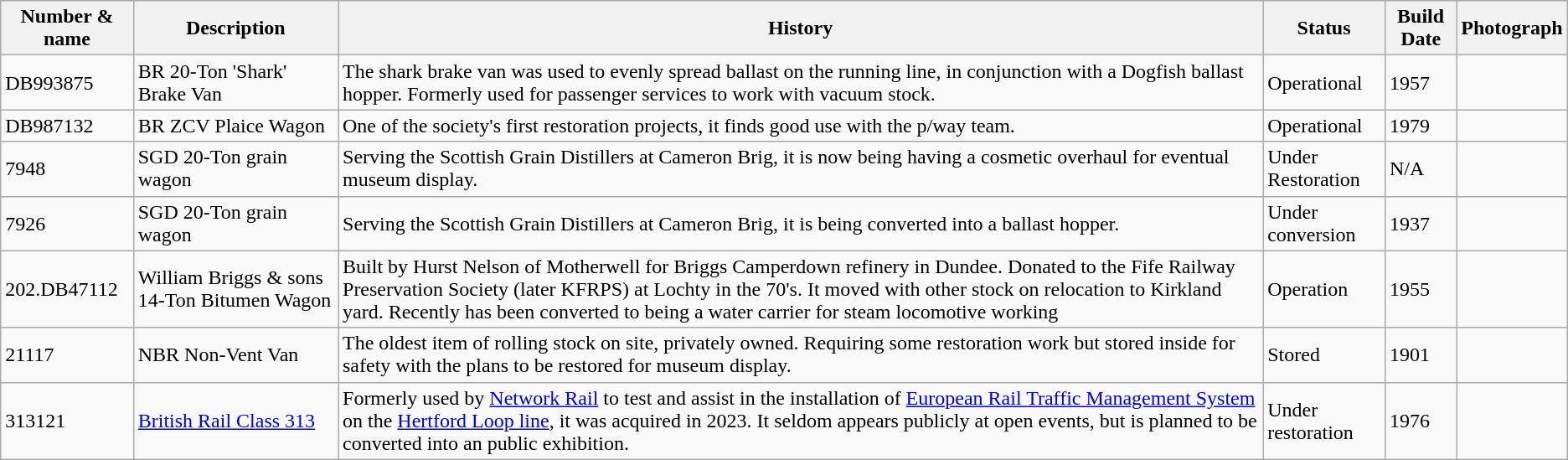<table class="wikitable">
<tr>
<th>Number & name</th>
<th>Description</th>
<th>History</th>
<th>Status</th>
<th>Build Date</th>
<th>Photograph</th>
</tr>
<tr>
<td>DB993875</td>
<td>BR 20-Ton 'Shark' Brake Van</td>
<td>The shark brake van was used to evenly spread ballast on the running line, in conjunction with a Dogfish ballast hopper. Formerly used for passenger services to work with vacuum stock.</td>
<td>Operational</td>
<td>1957</td>
<td></td>
</tr>
<tr>
<td>DB987132</td>
<td>BR ZCV Plaice Wagon</td>
<td>One of the society's first restoration projects, it finds good use with the p/way team.</td>
<td>Operational</td>
<td>1979</td>
<td></td>
</tr>
<tr>
<td>7948</td>
<td>SGD 20-Ton grain wagon</td>
<td>Serving the Scottish Grain Distillers at Cameron Brig, it is now being having a cosmetic overhaul for eventual museum display.</td>
<td>Under Restoration</td>
<td>N/A</td>
<td></td>
</tr>
<tr>
<td>7926</td>
<td>SGD 20-Ton grain wagon</td>
<td>Serving the Scottish Grain Distillers at Cameron Brig, it is being converted into a ballast hopper.</td>
<td>Under conversion</td>
<td>1937</td>
<td></td>
</tr>
<tr>
<td>202.DB47112</td>
<td>William Briggs & sons 14-Ton Bitumen Wagon</td>
<td>Built by Hurst Nelson of Motherwell for Briggs Camperdown refinery in Dundee. Donated to the Fife Railway Preservation Society (later KFRPS) at Lochty in the 70's. It moved with other stock on relocation to Kirkland yard. Recently has been converted to being a water carrier for steam locomotive working</td>
<td>Operation</td>
<td>1955</td>
<td></td>
</tr>
<tr>
<td>21117</td>
<td>NBR Non-Vent Van</td>
<td>The oldest item of rolling stock on site, privately owned. Requiring some restoration work but stored inside for safety with the plans to be restored for museum display.</td>
<td>Stored</td>
<td>1901</td>
<td></td>
</tr>
<tr>
<td>313121</td>
<td><a href='#'>British Rail Class 313</a></td>
<td>Formerly used by <a href='#'>Network Rail</a> to test and assist in the installation of <a href='#'>European Rail Traffic Management System</a> on the <a href='#'>Hertford Loop line</a>, it was acquired in 2023. It seldom appears publicly at open events, but is planned to be converted into an public exhibition.</td>
<td>Under restoration</td>
<td>1976</td>
<td></td>
</tr>
</table>
